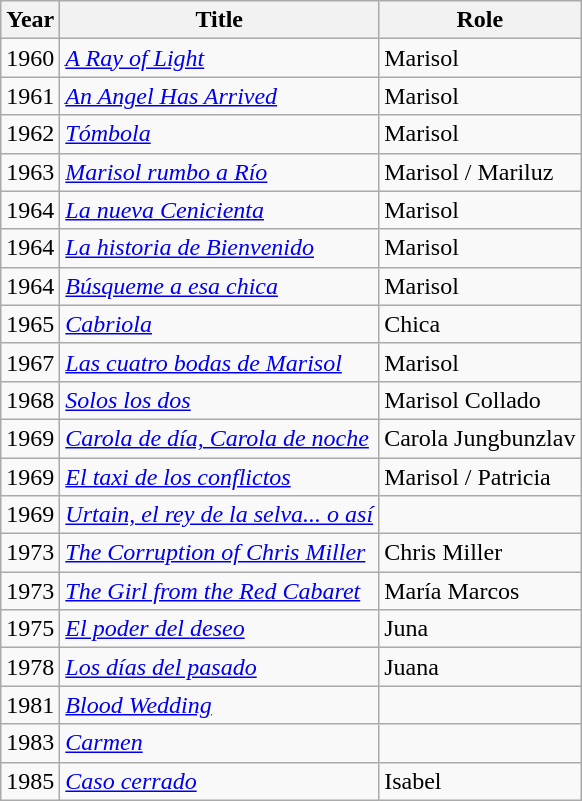<table class="wikitable sortable">
<tr>
<th>Year</th>
<th>Title</th>
<th>Role</th>
</tr>
<tr>
<td>1960</td>
<td><em><a href='#'>A Ray of Light</a></em></td>
<td>Marisol</td>
</tr>
<tr>
<td>1961</td>
<td><em><a href='#'>An Angel Has Arrived</a></em></td>
<td>Marisol</td>
</tr>
<tr>
<td>1962</td>
<td><em><a href='#'>Tómbola</a></em></td>
<td>Marisol</td>
</tr>
<tr>
<td>1963</td>
<td><em><a href='#'>Marisol rumbo a Río</a></em></td>
<td>Marisol / Mariluz</td>
</tr>
<tr>
<td>1964</td>
<td><em><a href='#'>La nueva Cenicienta</a></em></td>
<td>Marisol</td>
</tr>
<tr>
<td>1964</td>
<td><em><a href='#'>La historia de Bienvenido</a></em></td>
<td>Marisol</td>
</tr>
<tr>
<td>1964</td>
<td><em><a href='#'>Búsqueme a esa chica</a></em></td>
<td>Marisol</td>
</tr>
<tr>
<td>1965</td>
<td><em><a href='#'>Cabriola</a></em></td>
<td>Chica</td>
</tr>
<tr>
<td>1967</td>
<td><em><a href='#'>Las cuatro bodas de Marisol</a></em></td>
<td>Marisol</td>
</tr>
<tr>
<td>1968</td>
<td><em><a href='#'>Solos los dos</a></em></td>
<td>Marisol Collado</td>
</tr>
<tr>
<td>1969</td>
<td><em><a href='#'>Carola de día, Carola de noche</a></em></td>
<td>Carola Jungbunzlav</td>
</tr>
<tr>
<td>1969</td>
<td><em><a href='#'>El taxi de los conflictos</a></em></td>
<td>Marisol / Patricia</td>
</tr>
<tr>
<td>1969</td>
<td><em><a href='#'>Urtain, el rey de la selva... o así</a></em></td>
<td></td>
</tr>
<tr>
<td>1973</td>
<td><em><a href='#'>The Corruption of Chris Miller</a></em></td>
<td>Chris Miller</td>
</tr>
<tr>
<td>1973</td>
<td><em><a href='#'>The Girl from the Red Cabaret</a></em></td>
<td>María Marcos</td>
</tr>
<tr>
<td>1975</td>
<td><em><a href='#'>El poder del deseo</a></em></td>
<td>Juna</td>
</tr>
<tr>
<td>1978</td>
<td><em><a href='#'>Los días del pasado</a></em></td>
<td>Juana</td>
</tr>
<tr>
<td>1981</td>
<td><em><a href='#'>Blood Wedding</a></em></td>
<td></td>
</tr>
<tr>
<td>1983</td>
<td><em><a href='#'>Carmen</a></em></td>
<td></td>
</tr>
<tr>
<td>1985</td>
<td><em><a href='#'>Caso cerrado</a></em></td>
<td>Isabel</td>
</tr>
</table>
